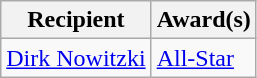<table class="wikitable">
<tr>
<th>Recipient</th>
<th>Award(s)</th>
</tr>
<tr>
<td><a href='#'>Dirk Nowitzki</a></td>
<td><a href='#'>All-Star</a></td>
</tr>
</table>
